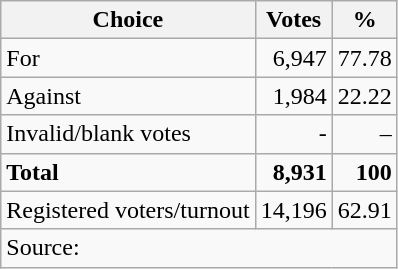<table class=wikitable style=text-align:right>
<tr>
<th>Choice</th>
<th>Votes</th>
<th>%</th>
</tr>
<tr>
<td align=left>For</td>
<td>6,947</td>
<td>77.78</td>
</tr>
<tr>
<td align=left>Against</td>
<td>1,984</td>
<td>22.22</td>
</tr>
<tr>
<td align=left>Invalid/blank votes</td>
<td>-</td>
<td>–</td>
</tr>
<tr>
<td align=left><strong>Total</strong></td>
<td><strong>8,931</strong></td>
<td><strong>100</strong></td>
</tr>
<tr>
<td align=left>Registered voters/turnout</td>
<td>14,196</td>
<td>62.91</td>
</tr>
<tr>
<td colspan=3 align=left>Source: </td>
</tr>
</table>
